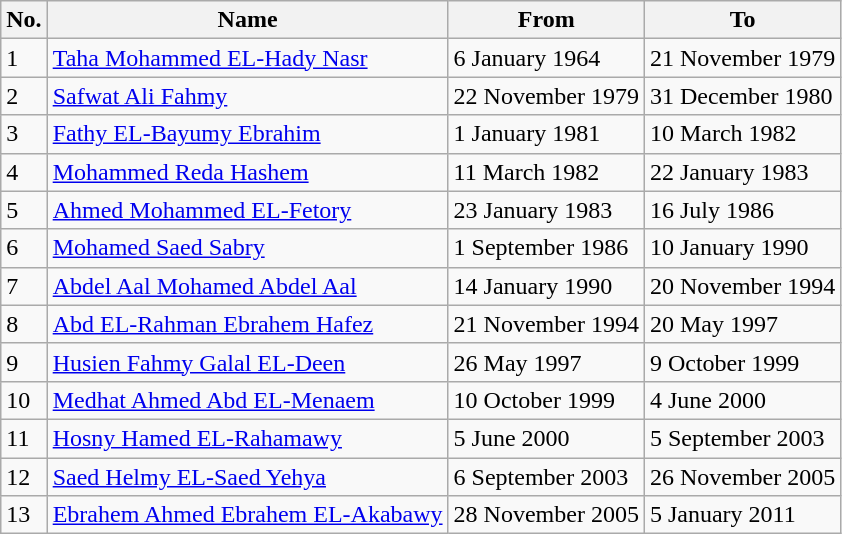<table class="wikitable">
<tr>
<th>No.</th>
<th>Name</th>
<th>From</th>
<th>To</th>
</tr>
<tr>
<td>1</td>
<td><a href='#'>Taha Mohammed EL-Hady Nasr</a></td>
<td>6 January 1964</td>
<td>21 November 1979</td>
</tr>
<tr>
<td>2</td>
<td><a href='#'>Safwat Ali Fahmy</a></td>
<td>22 November 1979</td>
<td>31 December 1980</td>
</tr>
<tr>
<td>3</td>
<td><a href='#'>Fathy EL-Bayumy Ebrahim</a></td>
<td>1 January 1981</td>
<td>10 March 1982</td>
</tr>
<tr>
<td>4</td>
<td><a href='#'>Mohammed Reda Hashem</a></td>
<td>11 March 1982</td>
<td>22 January 1983</td>
</tr>
<tr>
<td>5</td>
<td><a href='#'>Ahmed Mohammed EL-Fetory</a></td>
<td>23 January 1983</td>
<td>16 July 1986</td>
</tr>
<tr>
<td>6</td>
<td><a href='#'>Mohamed Saed Sabry</a></td>
<td>1 September 1986</td>
<td>10 January 1990</td>
</tr>
<tr>
<td>7</td>
<td><a href='#'>Abdel Aal Mohamed Abdel Aal</a></td>
<td>14 January 1990</td>
<td>20 November 1994</td>
</tr>
<tr>
<td>8</td>
<td><a href='#'>Abd EL-Rahman Ebrahem Hafez</a></td>
<td>21 November 1994</td>
<td>20 May 1997</td>
</tr>
<tr>
<td>9</td>
<td><a href='#'>Husien Fahmy Galal EL-Deen</a></td>
<td>26 May 1997</td>
<td>9 October 1999</td>
</tr>
<tr>
<td>10</td>
<td><a href='#'>Medhat Ahmed Abd EL-Menaem</a></td>
<td>10 October 1999</td>
<td>4 June 2000</td>
</tr>
<tr>
<td>11</td>
<td><a href='#'>Hosny Hamed EL-Rahamawy</a></td>
<td>5 June 2000</td>
<td>5 September 2003</td>
</tr>
<tr>
<td>12</td>
<td><a href='#'>Saed Helmy EL-Saed Yehya</a></td>
<td>6 September 2003</td>
<td>26 November 2005</td>
</tr>
<tr>
<td>13</td>
<td><a href='#'>Ebrahem Ahmed Ebrahem EL-Akabawy</a></td>
<td>28 November 2005</td>
<td>5 January 2011</td>
</tr>
</table>
